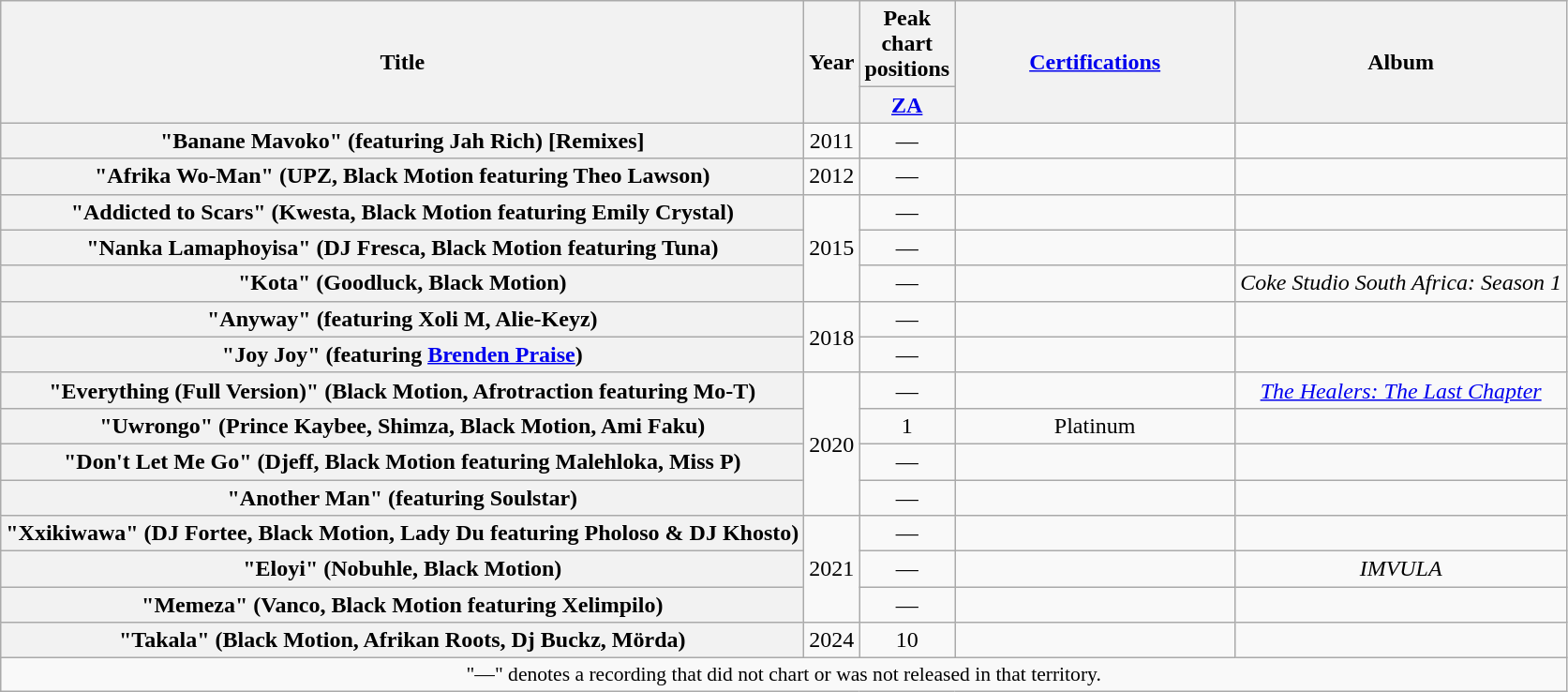<table class="wikitable plainrowheaders" style="text-align:center;">
<tr>
<th scope="col" rowspan="2">Title</th>
<th scope="col" rowspan="2">Year</th>
<th scope="col" colspan="1">Peak chart positions</th>
<th scope="col" rowspan="2" style="width:12em;"><a href='#'>Certifications</a></th>
<th scope="col" rowspan="2">Album</th>
</tr>
<tr>
<th scope="col" style="width:3em;font-size:100%;"><a href='#'>ZA</a><br></th>
</tr>
<tr>
<th scope="row">"Banane Mavoko" (featuring Jah Rich) [Remixes]</th>
<td>2011</td>
<td>—</td>
<td></td>
<td></td>
</tr>
<tr>
<th scope="row">"Afrika Wo-Man" (UPZ, Black Motion featuring Theo Lawson)</th>
<td>2012</td>
<td>—</td>
<td></td>
<td></td>
</tr>
<tr>
<th scope="row">"Addicted to Scars" (Kwesta, Black Motion featuring Emily Crystal)</th>
<td rowspan=3>2015</td>
<td>—</td>
<td></td>
<td></td>
</tr>
<tr>
<th scope="row">"Nanka Lamaphoyisa" (DJ Fresca, Black Motion featuring Tuna)</th>
<td>—</td>
<td></td>
<td></td>
</tr>
<tr>
<th scope="row">"Kota" (Goodluck, Black Motion)</th>
<td>—</td>
<td></td>
<td><em>Coke Studio South Africa: Season 1</em></td>
</tr>
<tr>
<th scope="row">"Anyway" (featuring Xoli M, Alie-Keyz)</th>
<td rowspan=2>2018</td>
<td>—</td>
<td></td>
<td></td>
</tr>
<tr>
<th scope="row">"Joy Joy" (featuring <a href='#'>Brenden Praise</a>)</th>
<td>—</td>
<td></td>
<td></td>
</tr>
<tr>
<th scope="row">"Everything (Full Version)" (Black Motion, Afrotraction featuring Mo-T)</th>
<td rowspan=4>2020</td>
<td>—</td>
<td></td>
<td><em><a href='#'>The Healers: The Last Chapter</a></em></td>
</tr>
<tr>
<th scope="row">"Uwrongo" (Prince Kaybee, Shimza, Black Motion, Ami Faku)</th>
<td>1</td>
<td>Platinum</td>
<td></td>
</tr>
<tr>
<th scope="row">"Don't Let Me Go" (Djeff, Black Motion featuring Malehloka, Miss P)</th>
<td>—</td>
<td></td>
<td></td>
</tr>
<tr>
<th scope="row">"Another Man" (featuring Soulstar)</th>
<td>—</td>
<td></td>
<td></td>
</tr>
<tr>
<th scope="row">"Xxikiwawa" (DJ Fortee, Black Motion, Lady Du featuring Pholoso & DJ Khosto)</th>
<td rowspan=3>2021</td>
<td>—</td>
<td></td>
<td></td>
</tr>
<tr>
<th scope="row">"Eloyi" (Nobuhle, Black Motion)</th>
<td>—</td>
<td></td>
<td><em>IMVULA</em></td>
</tr>
<tr>
<th scope="row">"Memeza" (Vanco, Black Motion featuring Xelimpilo)</th>
<td>—</td>
<td></td>
<td></td>
</tr>
<tr>
<th scope="row">"Takala" (Black Motion, Afrikan Roots, Dj Buckz, Mörda)</th>
<td>2024</td>
<td>10</td>
<td></td>
<td></td>
</tr>
<tr>
<td colspan="8" style="font-size:90%">"—" denotes a recording that did not chart or was not released in that territory.</td>
</tr>
</table>
